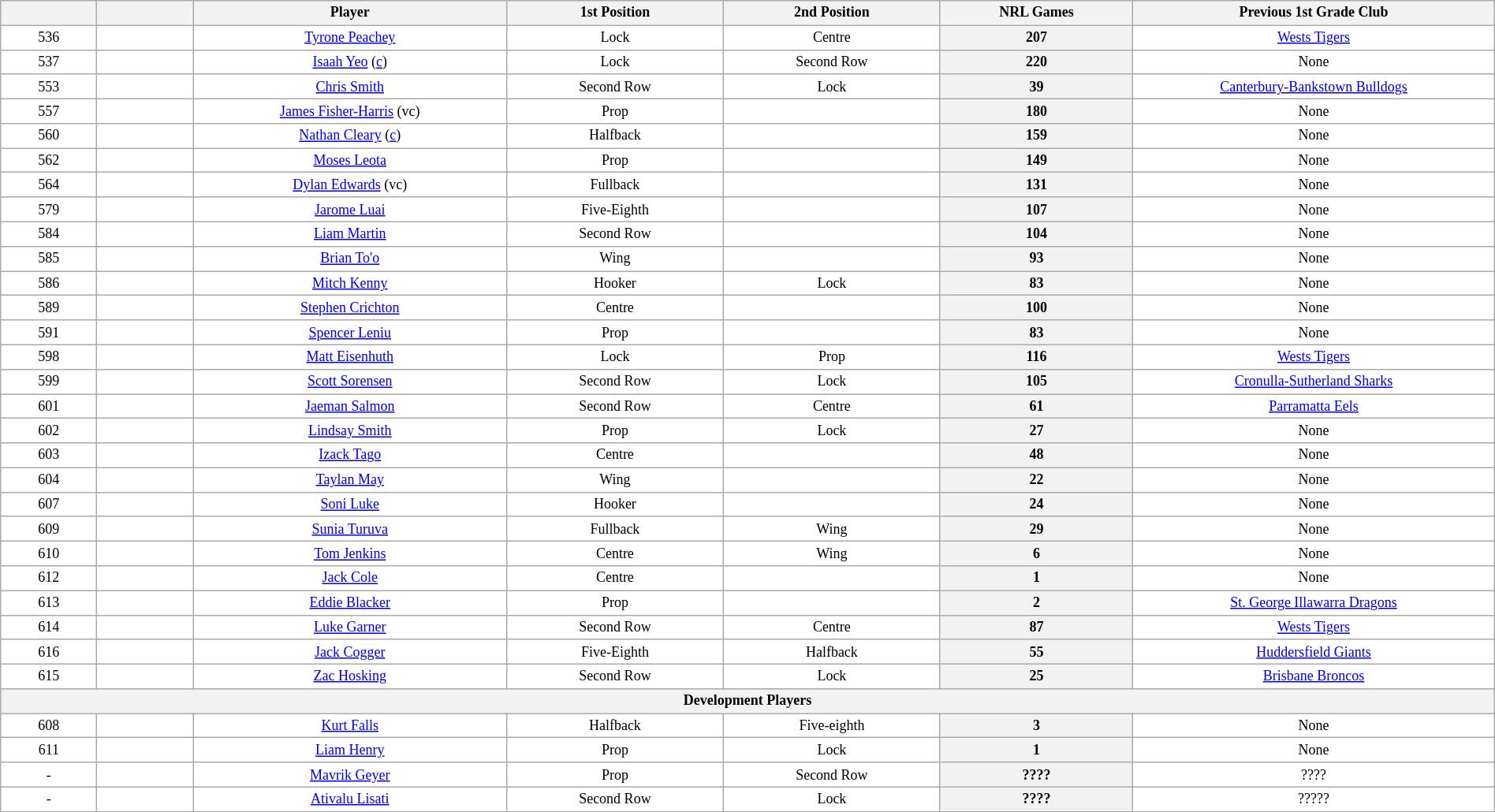<table class="wikitable sortable" style="width:100%; font-size:75%;">
<tr>
<th width="4%"></th>
<th width="4%"></th>
<th width="13%">Player</th>
<th width="9%">1st Position</th>
<th width="9%">2nd Position</th>
<th width="8%">NRL Games</th>
<th width="15%">Previous 1st Grade Club</th>
</tr>
<tr style="background:#fff;">
<td align="center">536</td>
<td align="center"></td>
<td align="center"><a href='#'>Tyrone Peachey</a></td>
<td align="center">Lock</td>
<td align="center">Centre</td>
<th width="8%">207</th>
<td align="center"><a href='#'>Wests Tigers</a></td>
</tr>
<tr style="background:#fff;">
<td align="center">537</td>
<td align="center"></td>
<td align="center"><a href='#'>Isaah Yeo</a> (<a href='#'>c</a>)</td>
<td align="center">Lock</td>
<td align="center">Second Row</td>
<th width="8%">220</th>
<td align="center">None</td>
</tr>
<tr style="background:#fff;">
<td align="center">553</td>
<td align="center"></td>
<td align="center"><a href='#'>Chris Smith</a></td>
<td align="center">Second Row</td>
<td align="center">Lock</td>
<th width="8%">39</th>
<td align="center"><a href='#'>Canterbury-Bankstown Bulldogs</a></td>
</tr>
<tr style="background:#fff;">
<td align="center">557</td>
<td align="center"></td>
<td align="center"><a href='#'>James Fisher-Harris</a> (vc)</td>
<td align="center">Prop</td>
<td align="center"></td>
<th width="8%">180</th>
<td align="center">None</td>
</tr>
<tr style="background:#fff;">
<td align="center">560</td>
<td align="center"></td>
<td align="center"><a href='#'>Nathan Cleary</a> (<a href='#'>c</a>)</td>
<td align="center">Halfback</td>
<td align="center"></td>
<th width="8%">159</th>
<td align="center">None</td>
</tr>
<tr style="background:#fff;">
<td align="center">562</td>
<td align="center"></td>
<td align="center"><a href='#'>Moses Leota</a></td>
<td align="center">Prop</td>
<td align="center"></td>
<th width="8%">149</th>
<td align="center">None</td>
</tr>
<tr style="background:#fff;">
<td align="center">564</td>
<td align="center"></td>
<td align="center"><a href='#'>Dylan Edwards</a> (vc)</td>
<td align="center">Fullback</td>
<td align="center"></td>
<th width="8%">131</th>
<td align="center">None</td>
</tr>
<tr style="background:#fff;">
<td align="center">579</td>
<td align="center"></td>
<td align="center"><a href='#'>Jarome Luai</a></td>
<td align="center">Five-Eighth</td>
<td align="center"></td>
<th width="8%">107</th>
<td align="center">None</td>
</tr>
<tr style="background:#fff;">
<td align="center">584</td>
<td align="center"></td>
<td align="center"><a href='#'>Liam Martin</a></td>
<td align="center">Second Row</td>
<td align="center"></td>
<th width="8%">104</th>
<td align="center">None</td>
</tr>
<tr style="background:#fff;">
<td align="center">585</td>
<td align="center"></td>
<td align="center"><a href='#'>Brian To'o</a></td>
<td align="center">Wing</td>
<td align="center"></td>
<th width="8%">93</th>
<td align="center">None</td>
</tr>
<tr style="background:#fff;">
<td align="center">586</td>
<td align="center"></td>
<td align="center"><a href='#'>Mitch Kenny</a></td>
<td align="center">Hooker</td>
<td align="center">Lock</td>
<th width="8%">83</th>
<td align="center">None</td>
</tr>
<tr style="background:#fff;">
<td align="center">589</td>
<td align="center"></td>
<td align="center"><a href='#'>Stephen Crichton</a></td>
<td align="center">Centre</td>
<td align="center"></td>
<th width="8%">100</th>
<td align="center">None</td>
</tr>
<tr style="background:#fff;">
<td align="center">591</td>
<td align="center"></td>
<td align="center"><a href='#'>Spencer Leniu</a></td>
<td align="center">Prop</td>
<td align="center"></td>
<th width="8%">83</th>
<td align="center">None</td>
</tr>
<tr style="background:#fff;">
<td align="center">598</td>
<td align="center"></td>
<td align="center"><a href='#'>Matt Eisenhuth</a></td>
<td align="center">Lock</td>
<td align="center">Prop</td>
<th width="8%">116</th>
<td align="center"><a href='#'>Wests Tigers</a></td>
</tr>
<tr style="background:#fff;">
<td align="center">599</td>
<td align="center"></td>
<td align="center"><a href='#'>Scott Sorensen</a></td>
<td align="center">Second Row</td>
<td align="center">Lock</td>
<th width="8%">105</th>
<td align="center"><a href='#'>Cronulla-Sutherland Sharks</a></td>
</tr>
<tr style="background:#fff;">
<td align="center">601</td>
<td align="center"></td>
<td align="center"><a href='#'>Jaeman Salmon</a></td>
<td align="center">Second Row</td>
<td align="center">Centre</td>
<th width="8%">61</th>
<td align="center"><a href='#'>Parramatta Eels</a></td>
</tr>
<tr style="background:#fff;">
<td align="center">602</td>
<td align="center"></td>
<td align="center"><a href='#'>Lindsay Smith</a></td>
<td align="center">Prop</td>
<td align="center">Lock</td>
<th width="8%">27</th>
<td align="center">None</td>
</tr>
<tr style="background:#fff;">
<td align="center">603</td>
<td align="center"></td>
<td align="center"><a href='#'>Izack Tago</a></td>
<td align="center">Centre</td>
<td align="center"></td>
<th width="8%">48</th>
<td align="center">None</td>
</tr>
<tr style="background:#fff;">
<td align="center">604</td>
<td align="center"></td>
<td align="center"><a href='#'>Taylan May</a></td>
<td align="center">Wing</td>
<td align="center"></td>
<th width="8%">22</th>
<td align="center">None</td>
</tr>
<tr style="background:#fff;">
<td align="center">607</td>
<td align="center"></td>
<td align="center"><a href='#'>Soni Luke</a></td>
<td align="center">Hooker</td>
<td align="center"></td>
<th width="8%">24</th>
<td align="center">None</td>
</tr>
<tr style="background:#fff;">
<td align="center">609</td>
<td align="center"></td>
<td align="center"><a href='#'>Sunia Turuva</a></td>
<td align="center">Fullback</td>
<td align="center">Wing</td>
<th width="8%">29</th>
<td align="center">None</td>
</tr>
<tr style="background:#fff;">
<td align="center">610</td>
<td align="center"></td>
<td align="center"><a href='#'>Tom Jenkins</a></td>
<td align="center">Centre</td>
<td align="center">Wing</td>
<th width="8%">6</th>
<td align="center">None</td>
</tr>
<tr style="background:#fff;">
<td align="center">612</td>
<td align="center"></td>
<td align="center"><a href='#'>Jack Cole</a></td>
<td align="center">Centre</td>
<td align="center"></td>
<th width="8%">1</th>
<td align="center">None</td>
</tr>
<tr style="background:#fff;">
<td align="center">613</td>
<td align="center"></td>
<td align="center"><a href='#'>Eddie Blacker</a></td>
<td align="center">Prop</td>
<td align="center"></td>
<th width="8%">2</th>
<td align="center"><a href='#'>St. George Illawarra Dragons</a></td>
</tr>
<tr style="background:#fff;">
<td align="center">614</td>
<td align="center"></td>
<td align="center"><a href='#'>Luke Garner</a></td>
<td align="center">Second Row</td>
<td align="center">Centre</td>
<th width="8%">87</th>
<td align="center"><a href='#'>Wests Tigers</a></td>
</tr>
<tr style="background:#fff;">
<td align="center">616</td>
<td align="center"></td>
<td align="center"><a href='#'>Jack Cogger</a></td>
<td align="center">Five-Eighth</td>
<td align="center">Halfback</td>
<th width="8%">55</th>
<td align="center"><a href='#'>Huddersfield Giants</a></td>
</tr>
<tr style="background:#fff;">
<td align="center">615</td>
<td align="center"></td>
<td align="center"><a href='#'>Zac Hosking</a></td>
<td align="center">Second Row</td>
<td align="center">Lock</td>
<th width="8%">25</th>
<td align="center"><a href='#'>Brisbane Broncos</a></td>
</tr>
<tr>
<th colspan="7">Development Players</th>
</tr>
<tr style="background:#fff;">
<td align="center">608</td>
<td align="center"></td>
<td align="center"><a href='#'>Kurt Falls</a></td>
<td align="center">Halfback</td>
<td align="center">Five-eighth</td>
<th width="8%">3</th>
<td align="center">None</td>
</tr>
<tr style="background:#fff;">
<td align="center">611</td>
<td align="center"></td>
<td align="center"><a href='#'>Liam Henry</a></td>
<td align="center">Prop</td>
<td align="center">Lock</td>
<th width="8%">1</th>
<td align="center">None</td>
</tr>
<tr style="background:#fff;">
<td align="center">-</td>
<td align="center"></td>
<td align="center"><a href='#'>Mavrik Geyer</a></td>
<td align="center">Prop</td>
<td align="center">Second Row</td>
<th width="8%">????</th>
<td align="center">????</td>
</tr>
<tr style="background:#fff;">
<td align="center">-</td>
<td align="center"></td>
<td align="center"><a href='#'>Ativalu Lisati</a></td>
<td align="center">Second Row</td>
<td align="center">Lock</td>
<th width="8%">????</th>
<td align="center">?????</td>
</tr>
</table>
